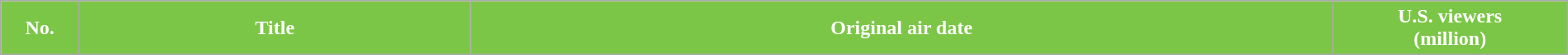<table class="wikitable plainrowheaders" style="width:100%">
<tr>
<th scope="col" style="background:#7CC647; color:#fff; width:5%;">No.</th>
<th scope="col" style="background:#7CC647; color:#fff; width:25%;">Title</th>
<th scope="col" style="background:#7CC647; color:#fff;" width:30%;">Original air date</th>
<th scope="col" style="background:#7CC647; color:#fff; width:15%;">U.S. viewers<br>(million)<br>




</th>
</tr>
</table>
